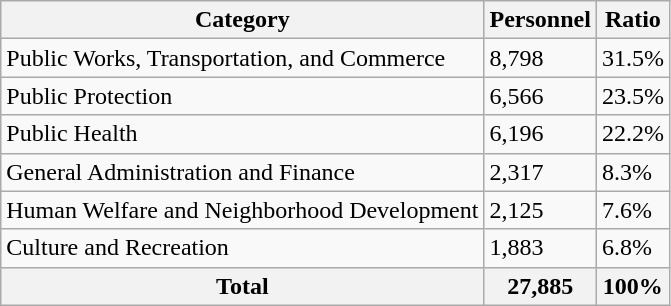<table class="wikitable">
<tr>
<th>Category</th>
<th>Personnel</th>
<th>Ratio</th>
</tr>
<tr>
<td>Public Works, Transportation, and Commerce</td>
<td>8,798</td>
<td>31.5%</td>
</tr>
<tr>
<td>Public Protection</td>
<td>6,566</td>
<td>23.5%</td>
</tr>
<tr>
<td>Public Health</td>
<td>6,196</td>
<td>22.2%</td>
</tr>
<tr>
<td>General Administration and Finance</td>
<td>2,317</td>
<td>8.3%</td>
</tr>
<tr>
<td>Human Welfare and Neighborhood Development</td>
<td>2,125</td>
<td>7.6%</td>
</tr>
<tr>
<td>Culture and Recreation</td>
<td>1,883</td>
<td>6.8%</td>
</tr>
<tr>
<th>Total</th>
<th>27,885</th>
<th>100%</th>
</tr>
</table>
